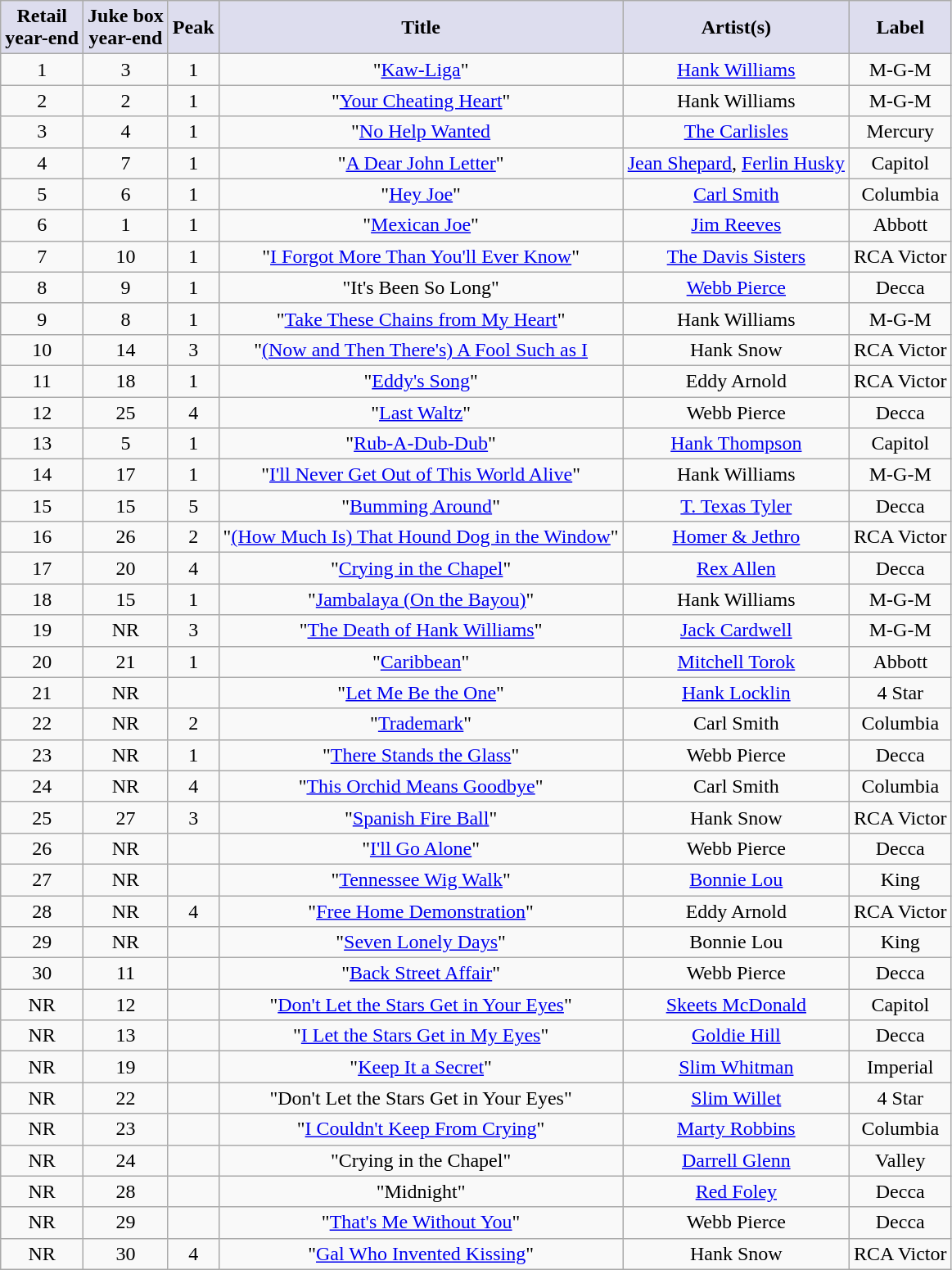<table class="wikitable sortable" style="text-align: center">
<tr>
<th scope="col" style="background:#dde;">Retail<br>year-end</th>
<th scope="col" style="background:#dde;">Juke box<br>year-end</th>
<th scope="col" style="background:#dde;">Peak</th>
<th scope="col" style="background:#dde;">Title</th>
<th scope="col" style="background:#dde;">Artist(s)</th>
<th scope="col" style="background:#dde;">Label</th>
</tr>
<tr>
<td>1</td>
<td>3</td>
<td>1</td>
<td>"<a href='#'>Kaw-Liga</a>"</td>
<td><a href='#'>Hank Williams</a></td>
<td>M-G-M</td>
</tr>
<tr>
<td>2</td>
<td>2</td>
<td>1</td>
<td>"<a href='#'>Your Cheating Heart</a>"</td>
<td>Hank Williams</td>
<td>M-G-M</td>
</tr>
<tr>
<td>3</td>
<td>4</td>
<td>1</td>
<td>"<a href='#'>No Help Wanted</a></td>
<td><a href='#'>The Carlisles</a></td>
<td>Mercury</td>
</tr>
<tr>
<td>4</td>
<td>7</td>
<td>1</td>
<td>"<a href='#'>A Dear John Letter</a>"</td>
<td><a href='#'>Jean Shepard</a>, <a href='#'>Ferlin Husky</a></td>
<td>Capitol</td>
</tr>
<tr>
<td>5</td>
<td>6</td>
<td>1</td>
<td>"<a href='#'>Hey Joe</a>"</td>
<td><a href='#'>Carl Smith</a></td>
<td>Columbia</td>
</tr>
<tr>
<td>6</td>
<td>1</td>
<td>1</td>
<td>"<a href='#'>Mexican Joe</a>"</td>
<td><a href='#'>Jim Reeves</a></td>
<td>Abbott</td>
</tr>
<tr>
<td>7</td>
<td>10</td>
<td>1</td>
<td>"<a href='#'>I Forgot More Than You'll Ever Know</a>"</td>
<td><a href='#'>The Davis Sisters</a></td>
<td>RCA Victor</td>
</tr>
<tr>
<td>8</td>
<td>9</td>
<td>1</td>
<td>"It's Been So Long"</td>
<td><a href='#'>Webb Pierce</a></td>
<td>Decca</td>
</tr>
<tr>
<td>9</td>
<td>8</td>
<td>1</td>
<td>"<a href='#'>Take These Chains from My Heart</a>"</td>
<td>Hank Williams</td>
<td>M-G-M</td>
</tr>
<tr>
<td>10</td>
<td>14</td>
<td>3</td>
<td>"<a href='#'>(Now and Then There's) A Fool Such as I</a></td>
<td>Hank Snow</td>
<td>RCA Victor</td>
</tr>
<tr>
<td>11</td>
<td>18</td>
<td>1</td>
<td>"<a href='#'>Eddy's Song</a>"</td>
<td>Eddy Arnold</td>
<td>RCA Victor</td>
</tr>
<tr>
<td>12</td>
<td>25</td>
<td>4</td>
<td>"<a href='#'>Last Waltz</a>"</td>
<td>Webb Pierce</td>
<td>Decca</td>
</tr>
<tr>
<td>13</td>
<td>5</td>
<td>1</td>
<td>"<a href='#'>Rub-A-Dub-Dub</a>"</td>
<td><a href='#'>Hank Thompson</a></td>
<td>Capitol</td>
</tr>
<tr>
<td>14</td>
<td>17</td>
<td>1</td>
<td>"<a href='#'>I'll Never Get Out of This World Alive</a>"</td>
<td>Hank Williams</td>
<td>M-G-M</td>
</tr>
<tr>
<td>15</td>
<td>15</td>
<td>5</td>
<td>"<a href='#'>Bumming Around</a>"</td>
<td><a href='#'>T. Texas Tyler</a></td>
<td>Decca</td>
</tr>
<tr>
<td>16</td>
<td>26</td>
<td>2</td>
<td>"<a href='#'>(How Much Is) That Hound Dog in the Window</a>"</td>
<td><a href='#'>Homer & Jethro</a></td>
<td>RCA Victor</td>
</tr>
<tr>
<td>17</td>
<td>20</td>
<td>4</td>
<td>"<a href='#'>Crying in the Chapel</a>"</td>
<td><a href='#'>Rex Allen</a></td>
<td>Decca</td>
</tr>
<tr>
<td>18</td>
<td>15</td>
<td>1</td>
<td>"<a href='#'>Jambalaya (On the Bayou)</a>"</td>
<td>Hank Williams</td>
<td>M-G-M</td>
</tr>
<tr>
<td>19</td>
<td>NR</td>
<td>3</td>
<td>"<a href='#'>The Death of Hank Williams</a>"</td>
<td><a href='#'>Jack Cardwell</a></td>
<td>M-G-M</td>
</tr>
<tr>
<td>20</td>
<td>21</td>
<td>1</td>
<td>"<a href='#'>Caribbean</a>"</td>
<td><a href='#'>Mitchell Torok</a></td>
<td>Abbott</td>
</tr>
<tr>
<td>21</td>
<td>NR</td>
<td></td>
<td>"<a href='#'>Let Me Be the One</a>"</td>
<td><a href='#'>Hank Locklin</a></td>
<td>4 Star</td>
</tr>
<tr>
<td>22</td>
<td>NR</td>
<td>2</td>
<td>"<a href='#'>Trademark</a>"</td>
<td>Carl Smith</td>
<td>Columbia</td>
</tr>
<tr>
<td>23</td>
<td>NR</td>
<td>1</td>
<td>"<a href='#'>There Stands the Glass</a>"</td>
<td>Webb Pierce</td>
<td>Decca</td>
</tr>
<tr>
<td>24</td>
<td>NR</td>
<td>4</td>
<td>"<a href='#'>This Orchid Means Goodbye</a>"</td>
<td>Carl Smith</td>
<td>Columbia</td>
</tr>
<tr>
<td>25</td>
<td>27</td>
<td>3</td>
<td>"<a href='#'>Spanish Fire Ball</a>"</td>
<td>Hank Snow</td>
<td>RCA Victor</td>
</tr>
<tr>
<td>26</td>
<td>NR</td>
<td></td>
<td>"<a href='#'>I'll Go Alone</a>"</td>
<td>Webb Pierce</td>
<td>Decca</td>
</tr>
<tr>
<td>27</td>
<td>NR</td>
<td></td>
<td>"<a href='#'>Tennessee Wig Walk</a>"</td>
<td><a href='#'>Bonnie Lou</a></td>
<td>King</td>
</tr>
<tr>
<td>28</td>
<td>NR</td>
<td>4</td>
<td>"<a href='#'>Free Home Demonstration</a>"</td>
<td>Eddy Arnold</td>
<td>RCA Victor</td>
</tr>
<tr>
<td>29</td>
<td>NR</td>
<td></td>
<td>"<a href='#'>Seven Lonely Days</a>"</td>
<td>Bonnie Lou</td>
<td>King</td>
</tr>
<tr>
<td>30</td>
<td>11</td>
<td></td>
<td>"<a href='#'>Back Street Affair</a>"</td>
<td>Webb Pierce</td>
<td>Decca</td>
</tr>
<tr>
<td>NR</td>
<td>12</td>
<td></td>
<td>"<a href='#'>Don't Let the Stars Get in Your Eyes</a>"</td>
<td><a href='#'>Skeets McDonald</a></td>
<td>Capitol</td>
</tr>
<tr>
<td>NR</td>
<td>13</td>
<td></td>
<td>"<a href='#'>I Let the Stars Get in My Eyes</a>"</td>
<td><a href='#'>Goldie Hill</a></td>
<td>Decca</td>
</tr>
<tr>
<td>NR</td>
<td>19</td>
<td></td>
<td>"<a href='#'>Keep It a Secret</a>"</td>
<td><a href='#'>Slim Whitman</a></td>
<td>Imperial</td>
</tr>
<tr>
<td>NR</td>
<td>22</td>
<td></td>
<td>"Don't Let the Stars Get in Your Eyes"</td>
<td><a href='#'>Slim Willet</a></td>
<td>4 Star</td>
</tr>
<tr>
<td>NR</td>
<td>23</td>
<td></td>
<td>"<a href='#'>I Couldn't Keep From Crying</a>"</td>
<td><a href='#'>Marty Robbins</a></td>
<td>Columbia</td>
</tr>
<tr>
<td>NR</td>
<td>24</td>
<td></td>
<td>"Crying in the Chapel"</td>
<td><a href='#'>Darrell Glenn</a></td>
<td>Valley</td>
</tr>
<tr>
<td>NR</td>
<td>28</td>
<td></td>
<td>"Midnight"</td>
<td><a href='#'>Red Foley</a></td>
<td>Decca</td>
</tr>
<tr>
<td>NR</td>
<td>29</td>
<td></td>
<td>"<a href='#'>That's Me Without You</a>"</td>
<td>Webb Pierce</td>
<td>Decca</td>
</tr>
<tr>
<td>NR</td>
<td>30</td>
<td>4</td>
<td>"<a href='#'>Gal Who Invented Kissing</a>"</td>
<td>Hank Snow</td>
<td>RCA Victor</td>
</tr>
</table>
